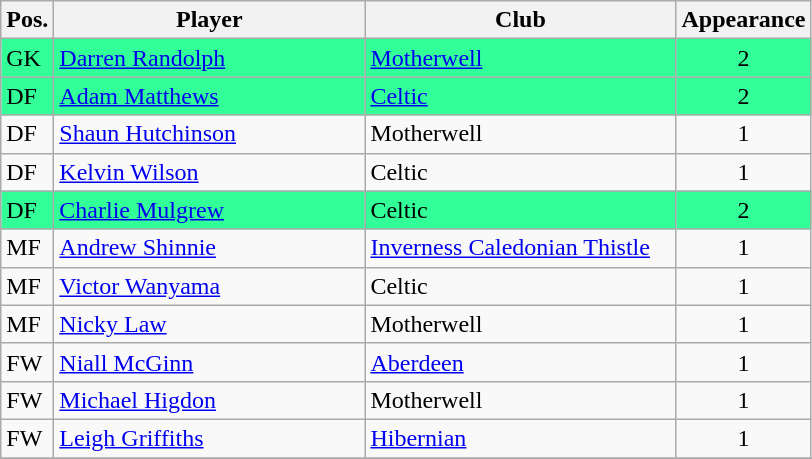<table class="wikitable">
<tr>
<th>Pos.</th>
<th>Player</th>
<th>Club</th>
<th>Appearance</th>
</tr>
<tr style="background:#33ff99;">
<td>GK</td>
<td style="width:200px;"><a href='#'>Darren Randolph</a> </td>
<td style="width:200px;"><a href='#'>Motherwell</a></td>
<td align="center">2</td>
</tr>
<tr style="background:#33ff99;">
<td>DF</td>
<td><a href='#'>Adam Matthews</a> </td>
<td><a href='#'>Celtic</a></td>
<td align="center">2</td>
</tr>
<tr>
<td>DF</td>
<td><a href='#'>Shaun Hutchinson</a></td>
<td>Motherwell</td>
<td align="center">1</td>
</tr>
<tr>
<td>DF</td>
<td><a href='#'>Kelvin Wilson</a></td>
<td>Celtic</td>
<td align="center">1</td>
</tr>
<tr style="background:#33ff99;">
<td>DF</td>
<td><a href='#'>Charlie Mulgrew</a> </td>
<td>Celtic</td>
<td align="center">2</td>
</tr>
<tr>
<td>MF</td>
<td><a href='#'>Andrew Shinnie</a></td>
<td><a href='#'>Inverness Caledonian Thistle</a></td>
<td align="center">1</td>
</tr>
<tr>
<td>MF</td>
<td><a href='#'>Victor Wanyama</a></td>
<td>Celtic</td>
<td align="center">1</td>
</tr>
<tr>
<td>MF</td>
<td><a href='#'>Nicky Law</a></td>
<td>Motherwell</td>
<td align="center">1</td>
</tr>
<tr>
<td>FW</td>
<td><a href='#'>Niall McGinn</a></td>
<td><a href='#'>Aberdeen</a></td>
<td align="center">1</td>
</tr>
<tr>
<td>FW</td>
<td><a href='#'>Michael Higdon</a></td>
<td>Motherwell</td>
<td align="center">1</td>
</tr>
<tr>
<td>FW</td>
<td><a href='#'>Leigh Griffiths</a></td>
<td><a href='#'>Hibernian</a></td>
<td align="center">1</td>
</tr>
<tr>
</tr>
</table>
